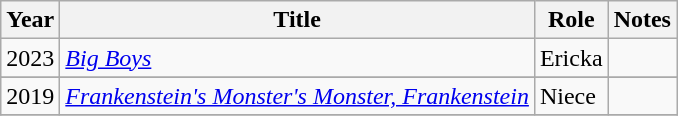<table class="wikitable sortable">
<tr>
<th>Year</th>
<th>Title</th>
<th>Role</th>
<th>Notes</th>
</tr>
<tr>
<td>2023</td>
<td><em><a href='#'>Big Boys</a></em></td>
<td>Ericka</td>
<td></td>
</tr>
<tr>
</tr>
<tr>
<td>2019</td>
<td><em><a href='#'>Frankenstein's Monster's Monster, Frankenstein</a></em></td>
<td>Niece</td>
<td></td>
</tr>
<tr>
</tr>
</table>
